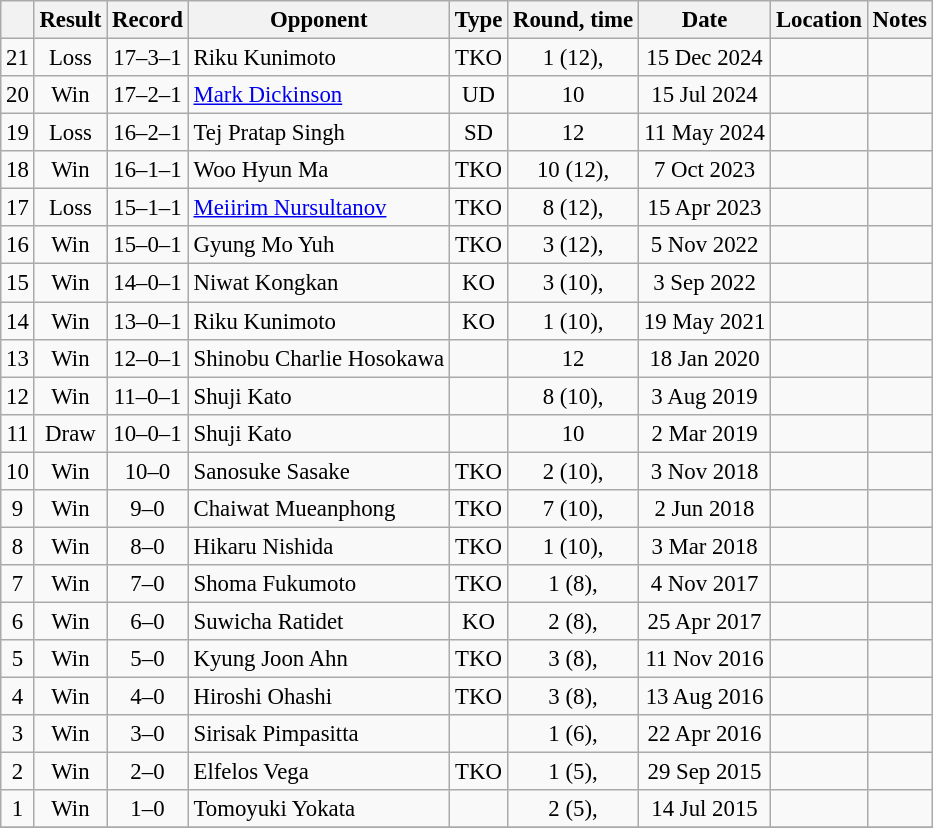<table class="wikitable" style="text-align:center; font-size:95%">
<tr>
<th></th>
<th>Result</th>
<th>Record</th>
<th>Opponent</th>
<th>Type</th>
<th>Round, time</th>
<th>Date</th>
<th>Location</th>
<th>Notes</th>
</tr>
<tr>
<td>21</td>
<td>Loss</td>
<td>17–3–1</td>
<td align="left"> Riku Kunimoto</td>
<td>TKO</td>
<td>1 (12), </td>
<td>15 Dec 2024</td>
<td align="left"></td>
<td align="left"></td>
</tr>
<tr>
<td>20</td>
<td>Win</td>
<td>17–2–1</td>
<td align="left"> <a href='#'>Mark Dickinson</a></td>
<td>UD</td>
<td>10</td>
<td>15 Jul 2024</td>
<td align="left"></td>
<td></td>
</tr>
<tr>
<td>19</td>
<td>Loss</td>
<td>16–2–1</td>
<td align="left"> Tej Pratap Singh</td>
<td>SD</td>
<td>12</td>
<td>11 May 2024</td>
<td align="left"></td>
<td align="left"></td>
</tr>
<tr>
<td>18</td>
<td>Win</td>
<td>16–1–1</td>
<td align="left"> Woo Hyun Ma</td>
<td>TKO</td>
<td>10 (12), </td>
<td>7 Oct 2023</td>
<td align="left"></td>
<td align="left"></td>
</tr>
<tr>
<td>17</td>
<td>Loss</td>
<td>15–1–1</td>
<td align="left"> <a href='#'>Meiirim Nursultanov</a></td>
<td>TKO</td>
<td>8 (12), </td>
<td>15 Apr 2023</td>
<td align="left"></td>
<td align="left"></td>
</tr>
<tr>
<td>16</td>
<td>Win</td>
<td>15–0–1</td>
<td align="left"> Gyung Mo Yuh</td>
<td>TKO</td>
<td>3 (12), </td>
<td>5 Nov 2022</td>
<td align="left"></td>
<td align="left"></td>
</tr>
<tr>
<td>15</td>
<td>Win</td>
<td>14–0–1</td>
<td align="left"> Niwat Kongkan</td>
<td>KO</td>
<td>3 (10), </td>
<td>3 Sep 2022</td>
<td align="left"></td>
<td></td>
</tr>
<tr>
<td>14</td>
<td>Win</td>
<td>13–0–1</td>
<td align=left> Riku Kunimoto</td>
<td>KO</td>
<td>1 (10), </td>
<td>19 May 2021</td>
<td align=left></td>
<td align=left></td>
</tr>
<tr>
<td>13</td>
<td>Win</td>
<td>12–0–1</td>
<td align=left> Shinobu Charlie Hosokawa</td>
<td></td>
<td>12</td>
<td>18 Jan 2020</td>
<td align=left></td>
<td align=left></td>
</tr>
<tr>
<td>12</td>
<td>Win</td>
<td>11–0–1</td>
<td align=left> Shuji Kato</td>
<td></td>
<td>8 (10), </td>
<td>3 Aug 2019</td>
<td align=left></td>
<td align=left></td>
</tr>
<tr>
<td>11</td>
<td>Draw</td>
<td>10–0–1</td>
<td align=left> Shuji Kato</td>
<td></td>
<td>10</td>
<td>2 Mar 2019</td>
<td align=left></td>
<td align=left></td>
</tr>
<tr>
<td>10</td>
<td>Win</td>
<td>10–0</td>
<td align=left> Sanosuke Sasake</td>
<td>TKO</td>
<td>2 (10), </td>
<td>3 Nov 2018</td>
<td align=left></td>
<td align=left></td>
</tr>
<tr>
<td>9</td>
<td>Win</td>
<td>9–0</td>
<td align=left> Chaiwat Mueanphong</td>
<td>TKO</td>
<td>7 (10), </td>
<td>2 Jun 2018</td>
<td align=left></td>
<td></td>
</tr>
<tr>
<td>8</td>
<td>Win</td>
<td>8–0</td>
<td align=left> Hikaru Nishida</td>
<td>TKO</td>
<td>1 (10), </td>
<td>3 Mar 2018</td>
<td align=left></td>
<td align=left></td>
</tr>
<tr>
<td>7</td>
<td>Win</td>
<td>7–0</td>
<td align=left> Shoma Fukumoto</td>
<td>TKO</td>
<td>1 (8), </td>
<td>4 Nov 2017</td>
<td align=left></td>
<td></td>
</tr>
<tr>
<td>6</td>
<td>Win</td>
<td>6–0</td>
<td align=left> Suwicha Ratidet</td>
<td>KO</td>
<td>2 (8), </td>
<td>25 Apr 2017</td>
<td align=left></td>
<td></td>
</tr>
<tr>
<td>5</td>
<td>Win</td>
<td>5–0</td>
<td align=left> Kyung Joon Ahn</td>
<td>TKO</td>
<td>3 (8), </td>
<td>11 Nov 2016</td>
<td align=left></td>
<td></td>
</tr>
<tr>
<td>4</td>
<td>Win</td>
<td>4–0</td>
<td align=left> Hiroshi Ohashi</td>
<td>TKO</td>
<td>3 (8), </td>
<td>13 Aug 2016</td>
<td align=left></td>
<td></td>
</tr>
<tr>
<td>3</td>
<td>Win</td>
<td>3–0</td>
<td align=left> Sirisak Pimpasitta</td>
<td></td>
<td>1 (6), </td>
<td>22 Apr 2016</td>
<td align=left></td>
<td></td>
</tr>
<tr>
<td>2</td>
<td>Win</td>
<td>2–0</td>
<td align=left> Elfelos Vega</td>
<td>TKO</td>
<td>1 (5), </td>
<td>29 Sep 2015</td>
<td align=left></td>
<td></td>
</tr>
<tr>
<td>1</td>
<td>Win</td>
<td>1–0</td>
<td align=left> Tomoyuki Yokata</td>
<td></td>
<td>2 (5), </td>
<td>14 Jul 2015</td>
<td align=left></td>
<td></td>
</tr>
<tr>
</tr>
</table>
